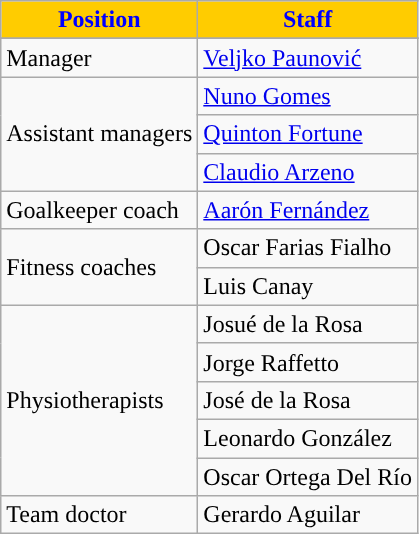<table class="wikitable">
<tr>
<th style=background-color:#FFCC00;color:blue>Position</th>
<th style=background-color:#FFCC00;color:blue>Staff</th>
</tr>
<tr>
</tr>
<tr>
<td>Manager</td>
<td> <a href='#'>Veljko Paunović</a></td>
</tr>
<tr>
<td rowspan="3">Assistant managers</td>
<td> <a href='#'>Nuno Gomes</a></td>
</tr>
<tr>
<td> <a href='#'>Quinton Fortune</a></td>
</tr>
<tr>
<td> <a href='#'>Claudio Arzeno</a></td>
</tr>
<tr>
<td>Goalkeeper coach</td>
<td> <a href='#'>Aarón Fernández</a></td>
</tr>
<tr>
<td rowspan="2">Fitness coaches</td>
<td> Oscar Farias Fialho</td>
</tr>
<tr>
<td> Luis Canay</td>
</tr>
<tr>
<td rowspan="5">Physiotherapists</td>
<td> Josué de la Rosa</td>
</tr>
<tr>
<td> Jorge Raffetto</td>
</tr>
<tr>
<td> José de la Rosa</td>
</tr>
<tr>
<td> Leonardo González</td>
</tr>
<tr>
<td> Oscar Ortega Del Río</td>
</tr>
<tr>
<td>Team doctor</td>
<td> Gerardo Aguilar</td>
</tr>
</table>
